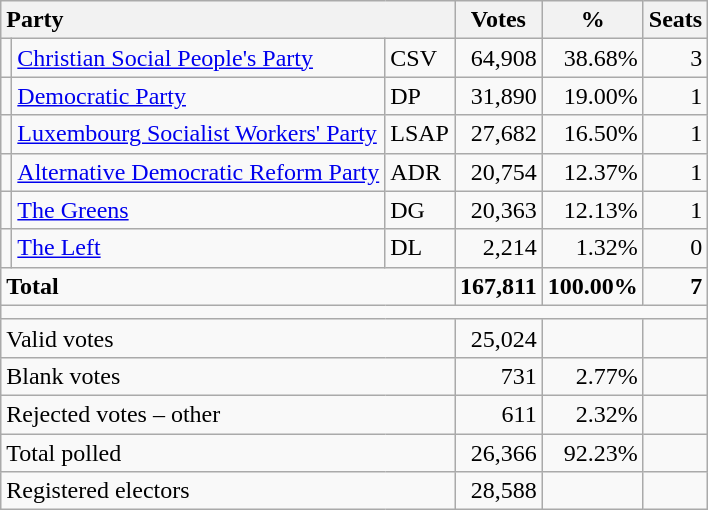<table class="wikitable" border="1" style="text-align:right;">
<tr>
<th style="text-align:left;" valign=bottom colspan=3>Party</th>
<th align=center valign=bottom width="50">Votes</th>
<th align=center valign=bottom width="50">%</th>
<th align=center>Seats</th>
</tr>
<tr>
<td></td>
<td align=left><a href='#'>Christian Social People's Party</a></td>
<td align=left>CSV</td>
<td>64,908</td>
<td>38.68%</td>
<td>3</td>
</tr>
<tr>
<td></td>
<td align=left><a href='#'>Democratic Party</a></td>
<td align=left>DP</td>
<td>31,890</td>
<td>19.00%</td>
<td>1</td>
</tr>
<tr>
<td></td>
<td align=left><a href='#'>Luxembourg Socialist Workers' Party</a></td>
<td align=left>LSAP</td>
<td>27,682</td>
<td>16.50%</td>
<td>1</td>
</tr>
<tr>
<td></td>
<td align=left><a href='#'>Alternative Democratic Reform Party</a></td>
<td align=left>ADR</td>
<td>20,754</td>
<td>12.37%</td>
<td>1</td>
</tr>
<tr>
<td></td>
<td align=left><a href='#'>The Greens</a></td>
<td align=left>DG</td>
<td>20,363</td>
<td>12.13%</td>
<td>1</td>
</tr>
<tr>
<td></td>
<td align=left><a href='#'>The Left</a></td>
<td align=left>DL</td>
<td>2,214</td>
<td>1.32%</td>
<td>0</td>
</tr>
<tr style="font-weight:bold">
<td align=left colspan=3>Total</td>
<td>167,811</td>
<td>100.00%</td>
<td>7</td>
</tr>
<tr>
<td colspan=6 height="2"></td>
</tr>
<tr>
<td align=left colspan=3>Valid votes</td>
<td>25,024</td>
<td></td>
<td></td>
</tr>
<tr>
<td align=left colspan=3>Blank votes</td>
<td>731</td>
<td>2.77%</td>
<td></td>
</tr>
<tr>
<td align=left colspan=3>Rejected votes – other</td>
<td>611</td>
<td>2.32%</td>
<td></td>
</tr>
<tr>
<td align=left colspan=3>Total polled</td>
<td>26,366</td>
<td>92.23%</td>
<td></td>
</tr>
<tr>
<td align=left colspan=3>Registered electors</td>
<td>28,588</td>
<td></td>
<td></td>
</tr>
</table>
